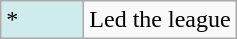<table class="wikitable">
<tr>
<td style="background:#cfecec; width:3em;">*</td>
<td>Led the league</td>
</tr>
</table>
